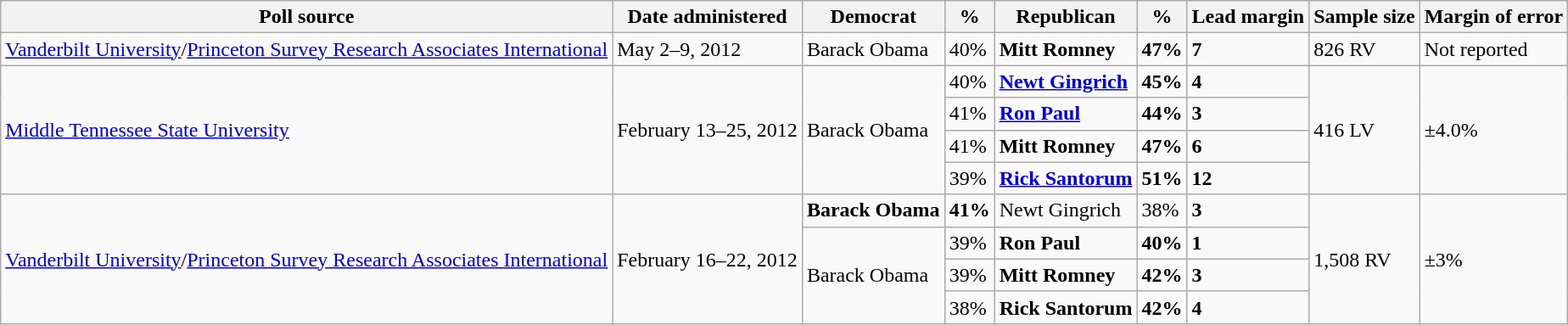<table class="wikitable">
<tr valign=bottom>
<th>Poll source</th>
<th>Date administered</th>
<th>Democrat</th>
<th>%</th>
<th>Republican</th>
<th>%</th>
<th>Lead margin</th>
<th>Sample size</th>
<th>Margin of error</th>
</tr>
<tr>
<td><a href='#'>Vanderbilt University</a>/<a href='#'>Princeton Survey Research Associates International</a></td>
<td>May 2–9, 2012</td>
<td>Barack Obama</td>
<td>40%</td>
<td><strong>Mitt Romney</strong></td>
<td><strong>47%</strong></td>
<td><strong>7</strong></td>
<td>826 RV</td>
<td>Not reported</td>
</tr>
<tr>
<td rowspan="4"><a href='#'>Middle Tennessee State University</a></td>
<td rowspan="4">February 13–25, 2012</td>
<td rowspan="4">Barack Obama</td>
<td>40%</td>
<td><strong><a href='#'>Newt Gingrich</a></strong></td>
<td><strong>45%</strong></td>
<td><strong>4</strong></td>
<td rowspan="4">416 LV</td>
<td rowspan="4">±4.0%</td>
</tr>
<tr>
<td>41%</td>
<td><strong><a href='#'>Ron Paul</a></strong></td>
<td><strong>44%</strong></td>
<td><strong>3</strong></td>
</tr>
<tr>
<td>41%</td>
<td><strong>Mitt Romney</strong></td>
<td><strong>47%</strong></td>
<td><strong>6</strong></td>
</tr>
<tr>
<td>39%</td>
<td><strong><a href='#'>Rick Santorum</a></strong></td>
<td><strong>51%</strong></td>
<td><strong>12</strong></td>
</tr>
<tr>
<td rowspan=4><a href='#'>Vanderbilt University</a>/<a href='#'>Princeton Survey Research Associates International</a></td>
<td rowspan=4>February 16–22, 2012</td>
<td><strong>Barack Obama</strong></td>
<td><strong>41%</strong></td>
<td>Newt Gingrich</td>
<td>38%</td>
<td><strong>3</strong></td>
<td rowspan=4>1,508 RV</td>
<td rowspan=4>±3%</td>
</tr>
<tr>
<td rowspan=3>Barack Obama</td>
<td>39%</td>
<td><strong>Ron Paul</strong></td>
<td><strong>40%</strong></td>
<td><strong>1</strong></td>
</tr>
<tr>
<td>39%</td>
<td><strong>Mitt Romney</strong></td>
<td><strong>42%</strong></td>
<td><strong>3</strong></td>
</tr>
<tr>
<td>38%</td>
<td><strong>Rick Santorum</strong></td>
<td><strong>42%</strong></td>
<td><strong>4</strong></td>
</tr>
</table>
